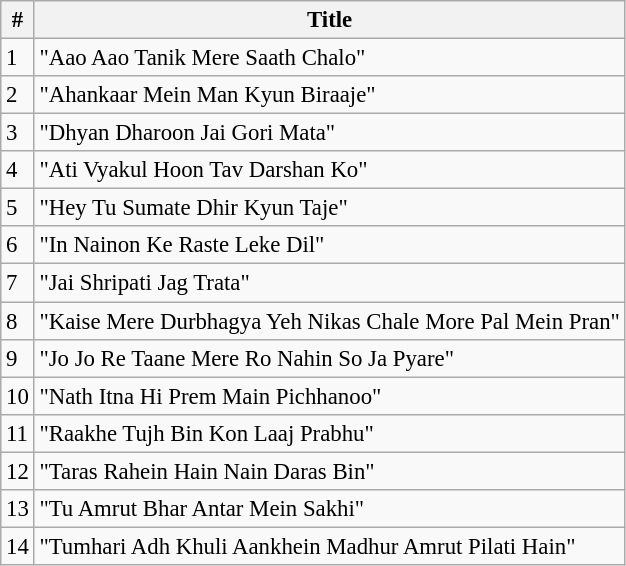<table class="wikitable" style="font-size:95%;">
<tr>
<th>#</th>
<th>Title</th>
</tr>
<tr>
<td>1</td>
<td>"Aao Aao Tanik Mere Saath Chalo"</td>
</tr>
<tr>
<td>2</td>
<td>"Ahankaar Mein Man Kyun Biraaje"</td>
</tr>
<tr>
<td>3</td>
<td>"Dhyan Dharoon Jai Gori Mata"</td>
</tr>
<tr>
<td>4</td>
<td>"Ati Vyakul Hoon Tav Darshan Ko"</td>
</tr>
<tr>
<td>5</td>
<td>"Hey Tu Sumate Dhir Kyun Taje"</td>
</tr>
<tr>
<td>6</td>
<td>"In Nainon Ke Raste Leke Dil"</td>
</tr>
<tr>
<td>7</td>
<td>"Jai Shripati Jag Trata"</td>
</tr>
<tr>
<td>8</td>
<td>"Kaise Mere Durbhagya Yeh Nikas Chale More Pal Mein Pran"</td>
</tr>
<tr>
<td>9</td>
<td>"Jo Jo Re Taane Mere Ro Nahin So Ja Pyare"</td>
</tr>
<tr>
<td>10</td>
<td>"Nath Itna Hi Prem Main Pichhanoo"</td>
</tr>
<tr>
<td>11</td>
<td>"Raakhe Tujh Bin Kon Laaj Prabhu"</td>
</tr>
<tr>
<td>12</td>
<td>"Taras Rahein Hain Nain Daras Bin"</td>
</tr>
<tr>
<td>13</td>
<td>"Tu Amrut Bhar Antar Mein Sakhi"</td>
</tr>
<tr>
<td>14</td>
<td>"Tumhari Adh Khuli Aankhein Madhur Amrut Pilati Hain"</td>
</tr>
</table>
